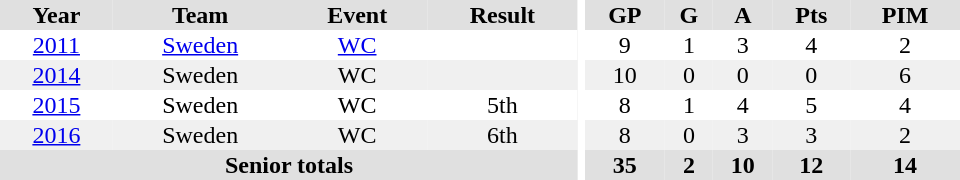<table border="0" cellpadding="1" cellspacing="0" ID="Table3" style="text-align:center; width:40em">
<tr ALIGN="center" bgcolor="#e0e0e0">
<th>Year</th>
<th>Team</th>
<th>Event</th>
<th>Result</th>
<th rowspan="99" bgcolor="#ffffff"></th>
<th>GP</th>
<th>G</th>
<th>A</th>
<th>Pts</th>
<th>PIM</th>
</tr>
<tr>
<td><a href='#'>2011</a></td>
<td><a href='#'>Sweden</a></td>
<td><a href='#'>WC</a></td>
<td></td>
<td>9</td>
<td>1</td>
<td>3</td>
<td>4</td>
<td>2</td>
</tr>
<tr style="background:#f0f0f0;">
<td><a href='#'>2014</a></td>
<td>Sweden</td>
<td>WC</td>
<td></td>
<td>10</td>
<td>0</td>
<td>0</td>
<td>0</td>
<td>6</td>
</tr>
<tr>
<td><a href='#'>2015</a></td>
<td>Sweden</td>
<td>WC</td>
<td>5th</td>
<td>8</td>
<td>1</td>
<td>4</td>
<td>5</td>
<td>4</td>
</tr>
<tr style="background:#f0f0f0;">
<td><a href='#'>2016</a></td>
<td>Sweden</td>
<td>WC</td>
<td>6th</td>
<td>8</td>
<td>0</td>
<td>3</td>
<td>3</td>
<td>2</td>
</tr>
<tr ALIGN="center" bgcolor="#e0e0e0">
<th colspan=4>Senior totals</th>
<th>35</th>
<th>2</th>
<th>10</th>
<th>12</th>
<th>14</th>
</tr>
</table>
